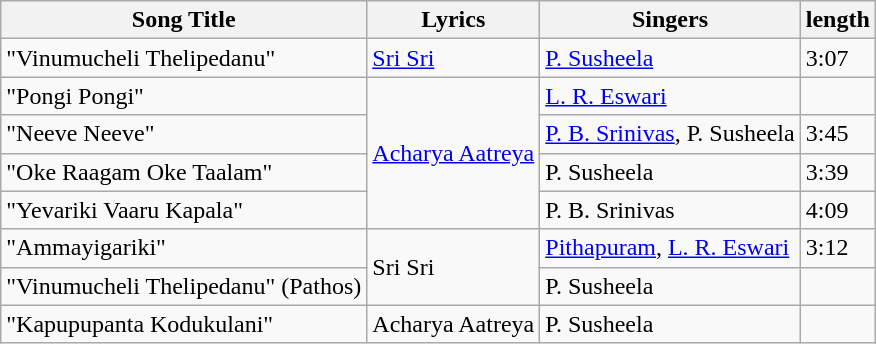<table class="wikitable">
<tr>
<th>Song Title</th>
<th>Lyrics</th>
<th>Singers</th>
<th>length</th>
</tr>
<tr>
<td>"Vinumucheli Thelipedanu"</td>
<td><a href='#'>Sri Sri</a></td>
<td><a href='#'>P. Susheela</a></td>
<td>3:07</td>
</tr>
<tr>
<td>"Pongi Pongi"</td>
<td rowspan="4"><a href='#'>Acharya Aatreya</a></td>
<td><a href='#'>L. R. Eswari</a></td>
<td></td>
</tr>
<tr>
<td>"Neeve Neeve"</td>
<td><a href='#'>P. B. Srinivas</a>, P. Susheela</td>
<td>3:45</td>
</tr>
<tr>
<td>"Oke Raagam Oke Taalam"</td>
<td>P. Susheela</td>
<td>3:39</td>
</tr>
<tr>
<td>"Yevariki Vaaru Kapala"</td>
<td>P. B. Srinivas</td>
<td>4:09</td>
</tr>
<tr>
<td>"Ammayigariki"</td>
<td rowspan="2">Sri Sri</td>
<td><a href='#'>Pithapuram</a>, <a href='#'>L. R. Eswari</a></td>
<td>3:12</td>
</tr>
<tr>
<td>"Vinumucheli Thelipedanu" (Pathos)</td>
<td>P. Susheela</td>
<td></td>
</tr>
<tr>
<td>"Kapupupanta Kodukulani"</td>
<td>Acharya Aatreya</td>
<td>P. Susheela</td>
<td></td>
</tr>
</table>
